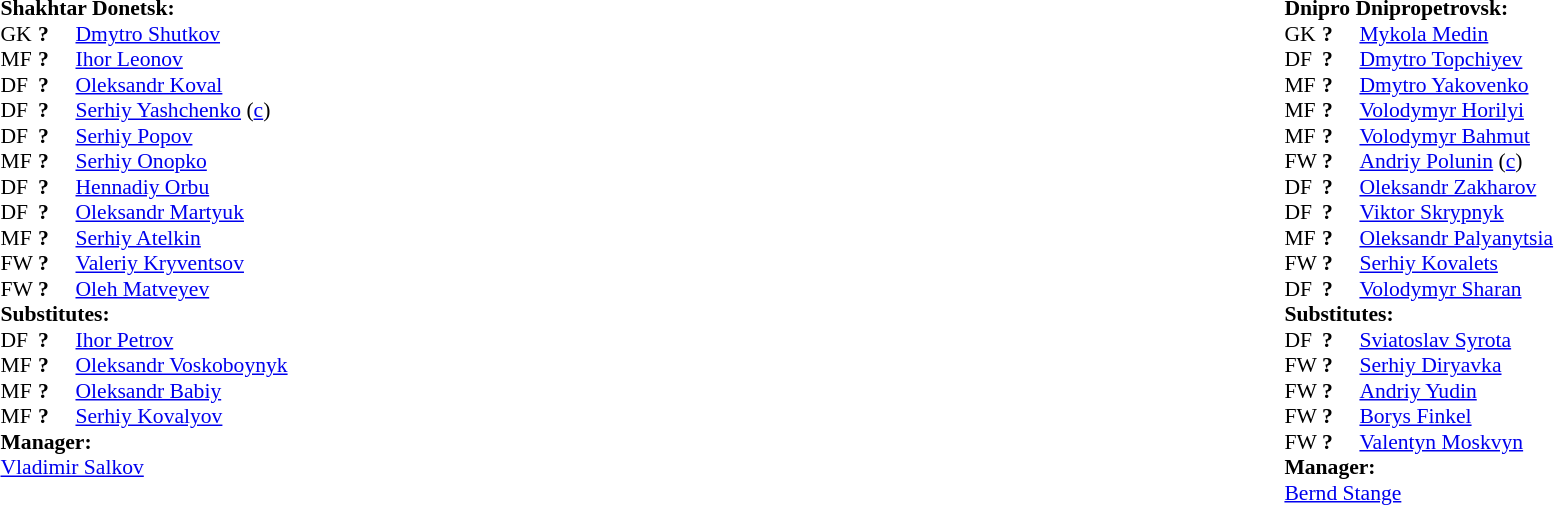<table style="width:100%;">
<tr>
<td style="vertical-align:top; width:50%;"><br><table style="font-size: 90%" cellspacing="0" cellpadding="0">
<tr>
<td colspan="4"><strong>Shakhtar Donetsk:</strong></td>
</tr>
<tr>
<th width="25"></th>
<th width="25"></th>
</tr>
<tr>
<td>GK</td>
<td><strong>?</strong></td>
<td> <a href='#'>Dmytro Shutkov</a></td>
<td></td>
</tr>
<tr>
<td>MF</td>
<td><strong>?</strong></td>
<td> <a href='#'>Ihor Leonov</a></td>
</tr>
<tr>
<td>DF</td>
<td><strong>?</strong></td>
<td> <a href='#'>Oleksandr Koval</a></td>
</tr>
<tr>
<td>DF</td>
<td><strong>?</strong></td>
<td> <a href='#'>Serhiy Yashchenko</a> (<a href='#'>c</a>)</td>
</tr>
<tr>
<td>DF</td>
<td><strong>?</strong></td>
<td> <a href='#'>Serhiy Popov</a></td>
<td></td>
</tr>
<tr>
<td>MF</td>
<td><strong>?</strong></td>
<td> <a href='#'>Serhiy Onopko</a></td>
<td></td>
</tr>
<tr>
<td>DF</td>
<td><strong>?</strong></td>
<td> <a href='#'>Hennadiy Orbu</a></td>
<td></td>
</tr>
<tr>
<td>DF</td>
<td><strong>?</strong></td>
<td> <a href='#'>Oleksandr Martyuk</a></td>
<td></td>
<td></td>
</tr>
<tr>
<td>MF</td>
<td><strong>?</strong></td>
<td> <a href='#'>Serhiy Atelkin</a></td>
<td></td>
</tr>
<tr>
<td>FW</td>
<td><strong>?</strong></td>
<td> <a href='#'>Valeriy Kryventsov</a></td>
</tr>
<tr>
<td>FW</td>
<td><strong>?</strong></td>
<td> <a href='#'>Oleh Matveyev</a></td>
</tr>
<tr>
<td colspan=4><strong>Substitutes:</strong></td>
</tr>
<tr>
<td>DF</td>
<td><strong>?</strong></td>
<td> <a href='#'>Ihor Petrov</a></td>
<td></td>
<td></td>
</tr>
<tr>
<td>MF</td>
<td><strong>?</strong></td>
<td> <a href='#'>Oleksandr Voskoboynyk</a></td>
<td></td>
</tr>
<tr>
<td>MF</td>
<td><strong>?</strong></td>
<td> <a href='#'>Oleksandr Babiy</a></td>
<td></td>
</tr>
<tr>
<td>MF</td>
<td><strong>?</strong></td>
<td> <a href='#'>Serhiy Kovalyov</a></td>
<td></td>
</tr>
<tr>
<td colspan=4><strong>Manager:</strong></td>
</tr>
<tr>
<td colspan="4"> <a href='#'>Vladimir Salkov</a></td>
</tr>
</table>
</td>
<td valign="top"></td>
<td style="vertical-align:top; width:50%;"><br><table cellspacing="0" cellpadding="0" style="font-size:90%; margin:auto;">
<tr>
<td colspan="4"><strong>Dnipro Dnipropetrovsk:</strong></td>
</tr>
<tr>
<th width="25"></th>
<th width="25"></th>
</tr>
<tr>
<td>GK</td>
<td><strong>?</strong></td>
<td> <a href='#'>Mykola Medin</a></td>
<td></td>
</tr>
<tr>
<td>DF</td>
<td><strong>?</strong></td>
<td> <a href='#'>Dmytro Topchiyev</a></td>
<td></td>
<td></td>
</tr>
<tr>
<td>MF</td>
<td><strong>?</strong></td>
<td> <a href='#'>Dmytro Yakovenko</a></td>
</tr>
<tr>
<td>MF</td>
<td><strong>?</strong></td>
<td> <a href='#'>Volodymyr Horilyi</a></td>
</tr>
<tr>
<td>MF</td>
<td><strong>?</strong></td>
<td> <a href='#'>Volodymyr Bahmut</a></td>
</tr>
<tr>
<td>FW</td>
<td><strong>?</strong></td>
<td> <a href='#'>Andriy Polunin</a> (<a href='#'>c</a>)</td>
</tr>
<tr>
<td>DF</td>
<td><strong>?</strong></td>
<td> <a href='#'>Oleksandr Zakharov</a></td>
<td></td>
<td></td>
</tr>
<tr>
<td>DF</td>
<td><strong>?</strong></td>
<td> <a href='#'>Viktor Skrypnyk</a></td>
</tr>
<tr>
<td>MF</td>
<td><strong>?</strong></td>
<td> <a href='#'>Oleksandr Palyanytsia</a></td>
<td></td>
</tr>
<tr>
<td>FW</td>
<td><strong>?</strong></td>
<td> <a href='#'>Serhiy Kovalets</a></td>
</tr>
<tr>
<td>DF</td>
<td><strong>?</strong></td>
<td> <a href='#'>Volodymyr Sharan</a></td>
<td></td>
</tr>
<tr>
<td colspan=4><strong>Substitutes:</strong></td>
</tr>
<tr>
<td>DF</td>
<td><strong>?</strong></td>
<td> <a href='#'>Sviatoslav Syrota</a></td>
<td></td>
</tr>
<tr>
<td>FW</td>
<td><strong>?</strong></td>
<td> <a href='#'>Serhiy Diryavka</a></td>
<td></td>
</tr>
<tr>
<td>FW</td>
<td><strong>?</strong></td>
<td> <a href='#'>Andriy Yudin</a></td>
<td></td>
</tr>
<tr>
<td>FW</td>
<td><strong>?</strong></td>
<td> <a href='#'>Borys Finkel</a></td>
<td></td>
</tr>
<tr>
<td>FW</td>
<td><strong>?</strong></td>
<td> <a href='#'>Valentyn Moskvyn</a></td>
<td></td>
</tr>
<tr>
<td colspan=4><strong>Manager:</strong></td>
</tr>
<tr>
<td colspan="4"> <a href='#'>Bernd Stange</a></td>
</tr>
</table>
</td>
</tr>
</table>
